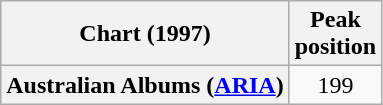<table class="wikitable sortable plainrowheaders">
<tr>
<th>Chart (1997)</th>
<th>Peak<br>position</th>
</tr>
<tr>
<th scope="row">Australian Albums (<a href='#'>ARIA</a>)</th>
<td style="text-align:center;">199</td>
</tr>
</table>
